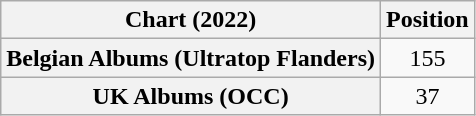<table class="wikitable sortable plainrowheaders" style="text-align:center;">
<tr>
<th scope="col">Chart (2022)</th>
<th scope="col">Position</th>
</tr>
<tr>
<th scope="row">Belgian Albums (Ultratop Flanders)</th>
<td>155</td>
</tr>
<tr>
<th scope="row">UK Albums (OCC)</th>
<td>37</td>
</tr>
</table>
